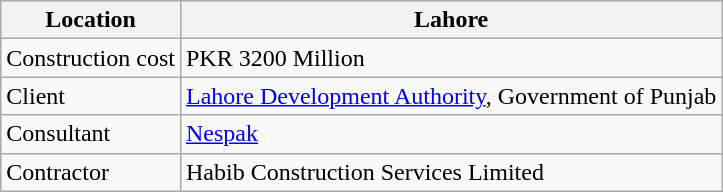<table class="wikitable">
<tr>
<th>Location</th>
<th>Lahore</th>
</tr>
<tr>
<td>Construction cost</td>
<td>PKR 3200 Million</td>
</tr>
<tr>
<td>Client</td>
<td><a href='#'>Lahore Development Authority</a>, Government of Punjab</td>
</tr>
<tr>
<td>Consultant</td>
<td><a href='#'>Nespak</a></td>
</tr>
<tr>
<td>Contractor</td>
<td>Habib Construction Services Limited</td>
</tr>
</table>
